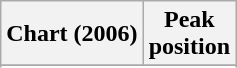<table class="wikitable plainrowheaders" style="text-align:center">
<tr>
<th scope="col">Chart (2006)</th>
<th scope="col">Peak<br>position</th>
</tr>
<tr>
</tr>
<tr>
</tr>
</table>
